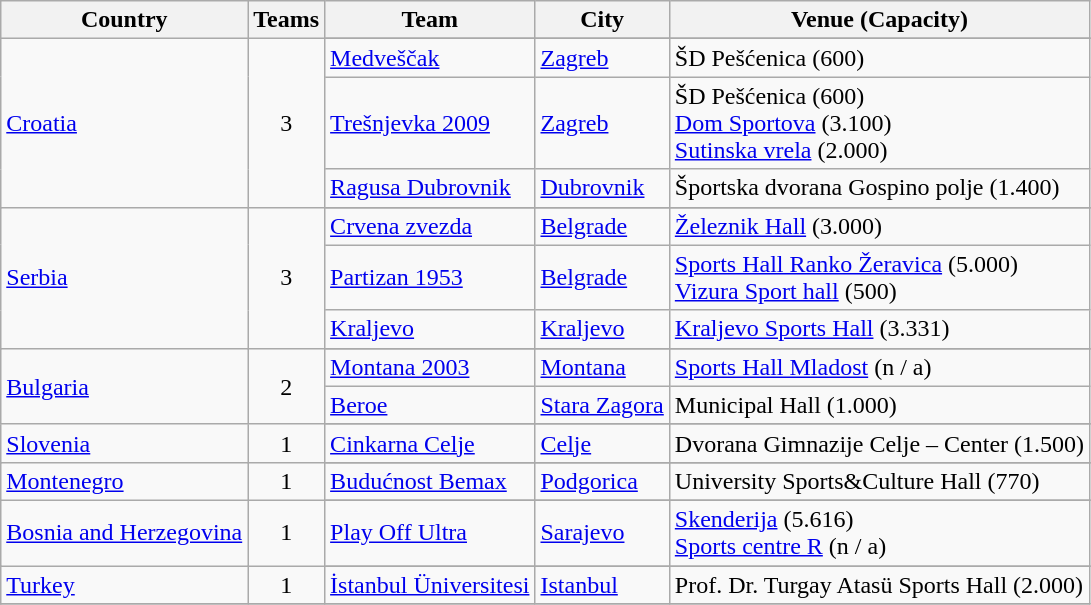<table class="wikitable">
<tr>
<th>Country</th>
<th>Teams</th>
<th>Team</th>
<th>City</th>
<th>Venue (Capacity)</th>
</tr>
<tr>
<td rowspan=4> <a href='#'>Croatia</a></td>
<td align=center rowspan=4>3</td>
</tr>
<tr>
<td><a href='#'>Medveščak</a></td>
<td><a href='#'>Zagreb</a></td>
<td>ŠD Pešćenica (600)</td>
</tr>
<tr>
<td><a href='#'>Trešnjevka 2009</a></td>
<td><a href='#'>Zagreb</a></td>
<td>ŠD Pešćenica (600)<br><a href='#'>Dom Sportova</a> (3.100)<br><a href='#'>Sutinska vrela</a> (2.000)</td>
</tr>
<tr>
<td><a href='#'>Ragusa Dubrovnik</a></td>
<td><a href='#'>Dubrovnik</a></td>
<td>Športska dvorana Gospino polje (1.400)</td>
</tr>
<tr>
<td rowspan=4> <a href='#'>Serbia</a></td>
<td align=center rowspan=4>3</td>
</tr>
<tr>
<td><a href='#'>Crvena zvezda</a></td>
<td><a href='#'>Belgrade</a></td>
<td><a href='#'>Železnik Hall</a> (3.000)</td>
</tr>
<tr>
<td><a href='#'>Partizan 1953</a></td>
<td><a href='#'>Belgrade</a></td>
<td><a href='#'>Sports Hall Ranko Žeravica</a> (5.000)<br><a href='#'>Vizura Sport hall</a> (500)</td>
</tr>
<tr>
<td><a href='#'>Kraljevo</a></td>
<td><a href='#'>Kraljevo</a></td>
<td><a href='#'>Kraljevo Sports Hall</a> (3.331)</td>
</tr>
<tr>
<td rowspan=3> <a href='#'>Bulgaria</a></td>
<td align=center rowspan=3>2</td>
</tr>
<tr>
<td><a href='#'>Montana 2003</a></td>
<td><a href='#'>Montana</a></td>
<td><a href='#'>Sports Hall Mladost</a> (n / a)</td>
</tr>
<tr>
<td><a href='#'>Beroe</a></td>
<td><a href='#'>Stara Zagora</a></td>
<td>Municipal Hall (1.000)</td>
</tr>
<tr>
<td rowspan=2> <a href='#'>Slovenia</a></td>
<td align=center rowspan=2>1</td>
</tr>
<tr>
<td><a href='#'>Cinkarna Celje</a></td>
<td><a href='#'>Celje</a></td>
<td>Dvorana Gimnazije Celje – Center (1.500)</td>
</tr>
<tr>
<td rowspan=2> <a href='#'>Montenegro</a></td>
<td align=center rowspan=2>1</td>
</tr>
<tr>
<td><a href='#'>Budućnost Bemax</a></td>
<td><a href='#'>Podgorica</a></td>
<td>University Sports&Culture Hall (770)</td>
</tr>
<tr>
<td rowspan=2> <a href='#'>Bosnia and Herzegovina</a></td>
<td align=center rowspan=2>1</td>
</tr>
<tr>
<td><a href='#'>Play Off Ultra</a></td>
<td><a href='#'>Sarajevo</a></td>
<td><a href='#'>Skenderija</a> (5.616)<br><a href='#'>Sports centre R</a> (n / a)</td>
</tr>
<tr>
<td rowspan=2> <a href='#'>Turkey</a></td>
<td align=center rowspan=2>1</td>
</tr>
<tr>
<td><a href='#'>İstanbul Üniversitesi</a></td>
<td><a href='#'>Istanbul</a></td>
<td>Prof. Dr. Turgay Atasü Sports Hall (2.000)</td>
</tr>
<tr>
</tr>
</table>
